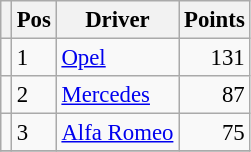<table class="wikitable" style="font-size: 95%;">
<tr>
<th></th>
<th>Pos</th>
<th>Driver</th>
<th>Points</th>
</tr>
<tr>
<td align="left"></td>
<td>1</td>
<td> <a href='#'>Opel</a></td>
<td align="right">131</td>
</tr>
<tr>
<td align="left"></td>
<td>2</td>
<td> <a href='#'>Mercedes</a></td>
<td align="right">87</td>
</tr>
<tr>
<td align="left"></td>
<td>3</td>
<td> <a href='#'>Alfa Romeo</a></td>
<td align="right">75</td>
</tr>
<tr>
</tr>
</table>
